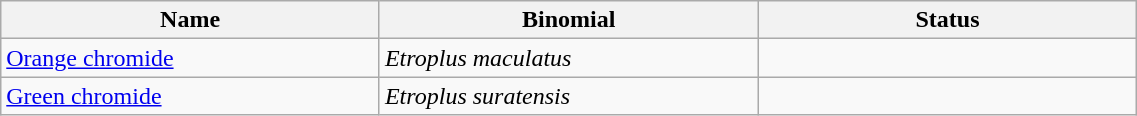<table width=60% class="wikitable">
<tr>
<th width=20%>Name</th>
<th width=20%>Binomial</th>
<th width=20%>Status</th>
</tr>
<tr>
<td><a href='#'>Orange chromide</a><br></td>
<td><em>Etroplus maculatus</em></td>
<td></td>
</tr>
<tr>
<td><a href='#'>Green chromide</a><br></td>
<td><em>Etroplus suratensis</em></td>
<td></td>
</tr>
</table>
